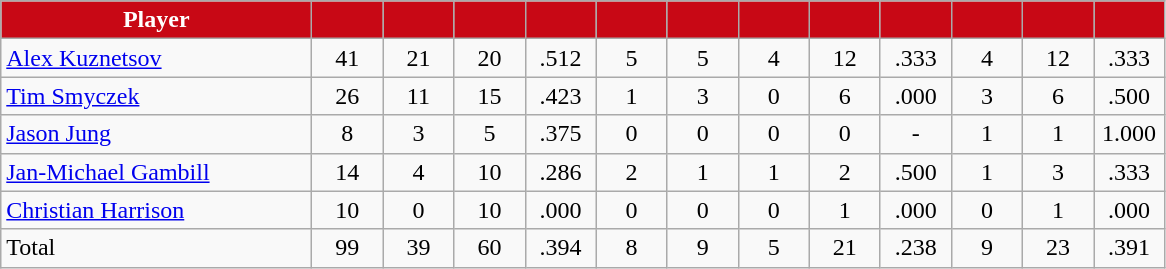<table class="wikitable" style="text-align:center">
<tr>
<th style="background:#C80815; color:white" width="200px">Player</th>
<th style="background:#C80815; color:white" width="40px"></th>
<th style="background:#C80815; color:white" width="40px"></th>
<th style="background:#C80815; color:white" width="40px"></th>
<th style="background:#C80815; color:white" width="40px"></th>
<th style="background:#C80815; color:white" width="40px"></th>
<th style="background:#C80815; color:white" width="40px"></th>
<th style="background:#C80815; color:white" width="40px"></th>
<th style="background:#C80815; color:white" width="40px"></th>
<th style="background:#C80815; color:white" width="40px"></th>
<th style="background:#C80815; color:white" width="40px"></th>
<th style="background:#C80815; color:white" width="40px"></th>
<th style="background:#C80815; color:white" width="40px"></th>
</tr>
<tr>
<td style="text-align:left"><a href='#'>Alex Kuznetsov</a></td>
<td>41</td>
<td>21</td>
<td>20</td>
<td>.512</td>
<td>5</td>
<td>5</td>
<td>4</td>
<td>12</td>
<td>.333</td>
<td>4</td>
<td>12</td>
<td>.333</td>
</tr>
<tr>
<td style="text-align:left"><a href='#'>Tim Smyczek</a></td>
<td>26</td>
<td>11</td>
<td>15</td>
<td>.423</td>
<td>1</td>
<td>3</td>
<td>0</td>
<td>6</td>
<td>.000</td>
<td>3</td>
<td>6</td>
<td>.500</td>
</tr>
<tr>
<td style="text-align:left"><a href='#'>Jason Jung</a></td>
<td>8</td>
<td>3</td>
<td>5</td>
<td>.375</td>
<td>0</td>
<td>0</td>
<td>0</td>
<td>0</td>
<td>-</td>
<td>1</td>
<td>1</td>
<td>1.000</td>
</tr>
<tr>
<td style="text-align:left"><a href='#'>Jan-Michael Gambill</a></td>
<td>14</td>
<td>4</td>
<td>10</td>
<td>.286</td>
<td>2</td>
<td>1</td>
<td>1</td>
<td>2</td>
<td>.500</td>
<td>1</td>
<td>3</td>
<td>.333</td>
</tr>
<tr>
<td style="text-align:left"><a href='#'>Christian Harrison</a></td>
<td>10</td>
<td>0</td>
<td>10</td>
<td>.000</td>
<td>0</td>
<td>0</td>
<td>0</td>
<td>1</td>
<td>.000</td>
<td>0</td>
<td>1</td>
<td>.000</td>
</tr>
<tr>
<td style="text-align:left">Total</td>
<td>99</td>
<td>39</td>
<td>60</td>
<td>.394</td>
<td>8</td>
<td>9</td>
<td>5</td>
<td>21</td>
<td>.238</td>
<td>9</td>
<td>23</td>
<td>.391</td>
</tr>
</table>
